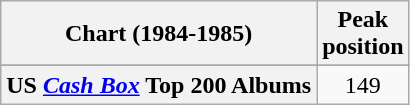<table class="wikitable sortable plainrowheaders" style="text-align:center;">
<tr>
<th>Chart (1984-1985)</th>
<th>Peak<br>position</th>
</tr>
<tr>
</tr>
<tr>
</tr>
<tr>
<th scope="row">US <em><a href='#'>Cash Box</a></em> Top 200 Albums</th>
<td align="center">149</td>
</tr>
</table>
